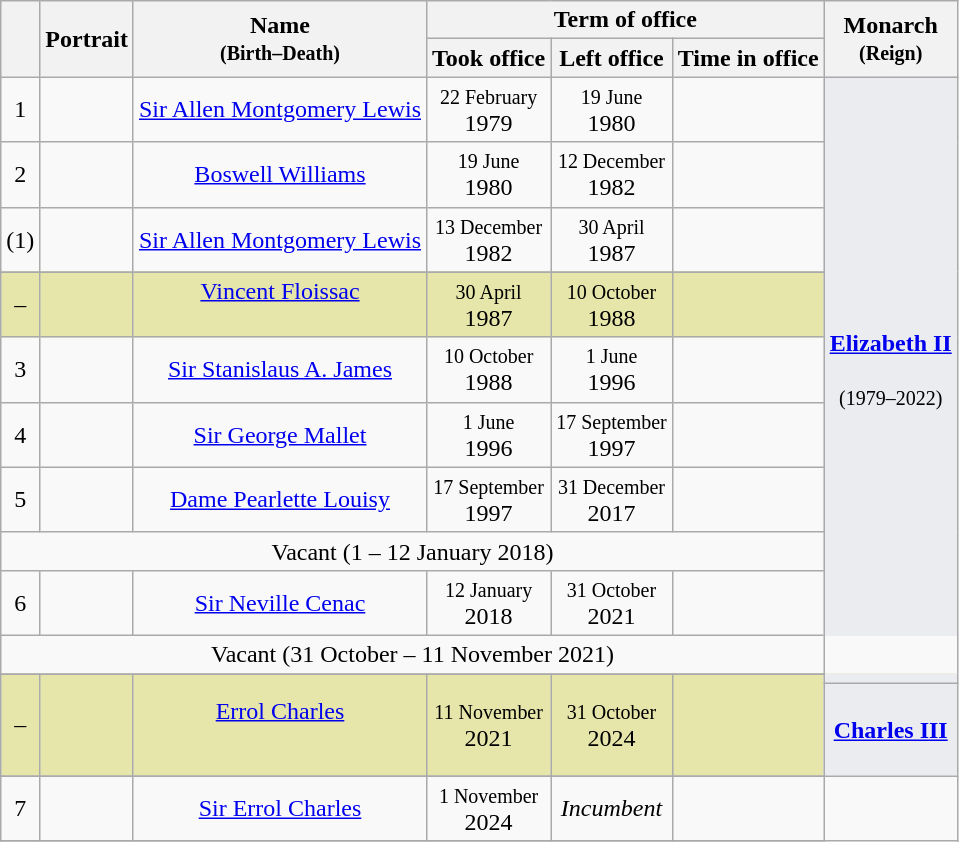<table class="wikitable" style="text-align:center;">
<tr>
<th rowspan="2"></th>
<th rowspan="2">Portrait</th>
<th rowspan="2">Name<br><small>(Birth–Death)</small></th>
<th colspan="3">Term of office</th>
<th rowspan="2">Monarch<br><small>(Reign)</small></th>
</tr>
<tr>
<th>Took office</th>
<th>Left office</th>
<th>Time in office</th>
</tr>
<tr>
<td>1</td>
<td></td>
<td><a href='#'>Sir Allen Montgomery Lewis</a><br></td>
<td><small>22 February</small><br>1979</td>
<td><small>19 June</small><br>1980</td>
<td></td>
<td rowspan="10" style="background:#eaecf0; border-style: solid solid none solid ;"><br><strong><a href='#'>Elizabeth II</a></strong><br><br><small>(1979–2022)</small></td>
</tr>
<tr>
<td>2</td>
<td></td>
<td><a href='#'>Boswell Williams</a><br></td>
<td><small>19 June</small><br>1980</td>
<td><small>12 December</small><br>1982</td>
<td></td>
</tr>
<tr>
<td>(1)</td>
<td></td>
<td><a href='#'>Sir Allen Montgomery Lewis</a><br></td>
<td><small>13 December</small><br>1982</td>
<td><small>30 April</small><br>1987</td>
<td></td>
</tr>
<tr>
</tr>
<tr style="background:#e6e6aa;">
<td>–</td>
<td></td>
<td><a href='#'>Vincent Floissac</a><br><br></td>
<td><small>30 April</small><br>1987</td>
<td><small>10 October</small><br>1988</td>
<td></td>
</tr>
<tr>
<td>3</td>
<td></td>
<td><a href='#'>Sir Stanislaus A. James</a><br></td>
<td><small>10 October</small><br>1988</td>
<td><small>1 June</small><br>1996</td>
<td></td>
</tr>
<tr>
<td>4</td>
<td></td>
<td><a href='#'>Sir George Mallet</a><br></td>
<td><small>1 June</small><br>1996</td>
<td><small>17 September</small><br>1997</td>
<td></td>
</tr>
<tr>
<td>5</td>
<td></td>
<td><a href='#'>Dame Pearlette Louisy</a><br></td>
<td><small>17 September</small><br>1997</td>
<td><small>31 December</small><br>2017</td>
<td></td>
</tr>
<tr>
<td colspan="6">Vacant (1 – 12 January 2018)</td>
</tr>
<tr>
<td>6</td>
<td></td>
<td><a href='#'>Sir Neville Cenac</a><br></td>
<td><small>12 January</small><br>2018</td>
<td><small>31 October</small><br>2021</td>
<td></td>
</tr>
<tr>
<td colspan="6">Vacant (31 October – 11 November 2021)</td>
</tr>
<tr>
</tr>
<tr style="background:#e6e6aa;">
<td rowspan=2>–</td>
<td rowspan=2></td>
<td rowspan=2><a href='#'>Errol Charles</a><br><br></td>
<td rowspan=2><small>11 November</small><br>2021</td>
<td rowspan=2><small>31 October</small><br>2024</td>
<td rowspan=2></td>
<td style="background:#eaecf0; border-style: none solid solid solid ;"></td>
</tr>
<tr>
<td rowspan="2" style="background:#eaecf0"><br><strong><a href='#'>Charles III</a></strong><br><br></td>
</tr>
<tr>
</tr>
<tr>
<td rowspan=1>7</td>
<td rowspan=1></td>
<td rowspan=1><a href='#'>Sir Errol Charles</a><br></td>
<td rowspan=1><small>1 November</small><br>2024</td>
<td rowspan=1><em>Incumbent</em></td>
<td rowspan=1></td>
</tr>
<tr>
</tr>
</table>
